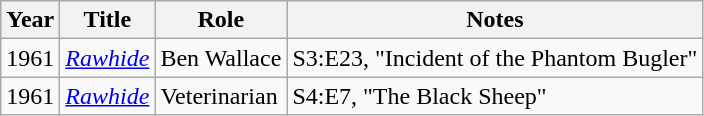<table class="wikitable">
<tr>
<th>Year</th>
<th>Title</th>
<th>Role</th>
<th>Notes</th>
</tr>
<tr>
<td>1961</td>
<td><em><a href='#'>Rawhide</a></em></td>
<td>Ben Wallace</td>
<td>S3:E23, "Incident of the Phantom Bugler"</td>
</tr>
<tr>
<td>1961</td>
<td><em><a href='#'>Rawhide</a></em></td>
<td>Veterinarian</td>
<td>S4:E7, "The Black Sheep"</td>
</tr>
</table>
